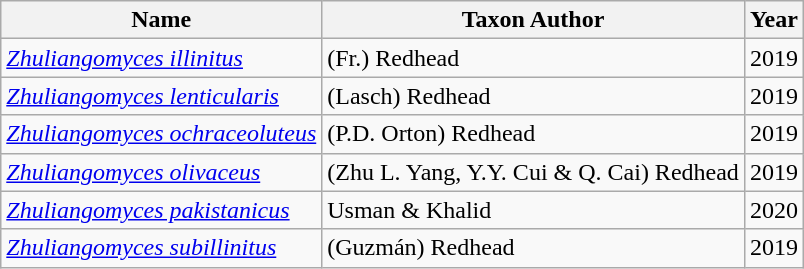<table class="wikitable sortable">
<tr>
<th>Name</th>
<th>Taxon Author</th>
<th>Year</th>
</tr>
<tr>
<td><em><a href='#'>Zhuliangomyces illinitus</a></em></td>
<td>(Fr.) Redhead</td>
<td>2019</td>
</tr>
<tr>
<td><em><a href='#'>Zhuliangomyces lenticularis</a></em></td>
<td>(Lasch) Redhead</td>
<td>2019</td>
</tr>
<tr>
<td><em><a href='#'>Zhuliangomyces ochraceoluteus</a></em></td>
<td>(P.D. Orton) Redhead</td>
<td>2019</td>
</tr>
<tr>
<td><em><a href='#'>Zhuliangomyces olivaceus</a></em></td>
<td>(Zhu L. Yang, Y.Y. Cui & Q. Cai) Redhead</td>
<td>2019</td>
</tr>
<tr>
<td><em><a href='#'>Zhuliangomyces pakistanicus</a></em></td>
<td>Usman & Khalid</td>
<td>2020</td>
</tr>
<tr>
<td><em><a href='#'>Zhuliangomyces subillinitus</a></em></td>
<td>(Guzmán) Redhead</td>
<td>2019</td>
</tr>
</table>
